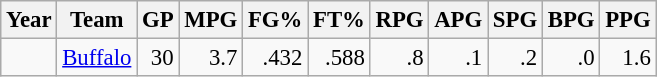<table class="wikitable sortable" style="font-size:95%; text-align:right;">
<tr>
<th>Year</th>
<th>Team</th>
<th>GP</th>
<th>MPG</th>
<th>FG%</th>
<th>FT%</th>
<th>RPG</th>
<th>APG</th>
<th>SPG</th>
<th>BPG</th>
<th>PPG</th>
</tr>
<tr>
<td style="text-align:left;"></td>
<td style="text-align:left;"><a href='#'>Buffalo</a></td>
<td>30</td>
<td>3.7</td>
<td>.432</td>
<td>.588</td>
<td>.8</td>
<td>.1</td>
<td>.2</td>
<td>.0</td>
<td>1.6</td>
</tr>
</table>
